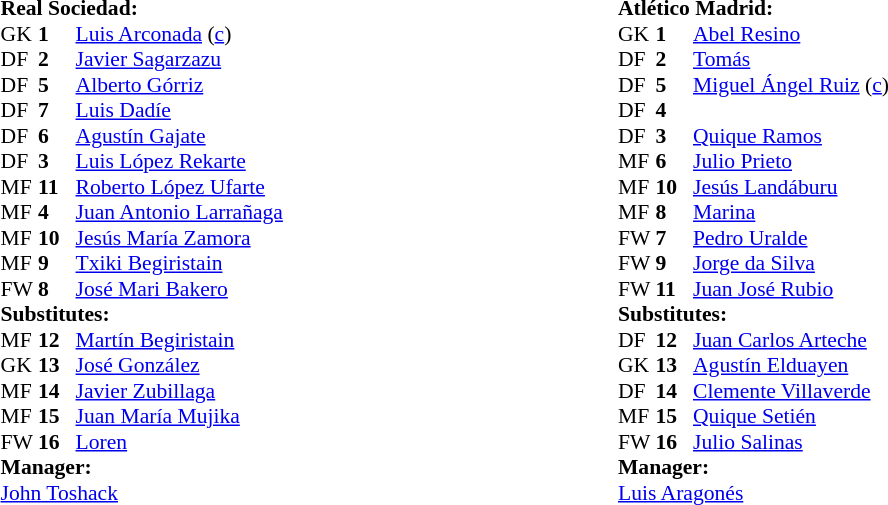<table width="100%">
<tr>
<td valign="top" width="50%"><br><table style="font-size: 90%" cellspacing="0" cellpadding="0" align=center>
<tr>
<td colspan="4"><strong>Real Sociedad:</strong></td>
</tr>
<tr>
<th width="25"></th>
<th width="25"></th>
</tr>
<tr>
<td>GK</td>
<td><strong>1</strong></td>
<td> <a href='#'>Luis Arconada</a> (<a href='#'>c</a>)</td>
</tr>
<tr>
<td>DF</td>
<td><strong>2</strong></td>
<td> <a href='#'>Javier Sagarzazu</a></td>
</tr>
<tr>
<td>DF</td>
<td><strong>5</strong></td>
<td> <a href='#'>Alberto Górriz</a></td>
<td></td>
</tr>
<tr>
<td>DF</td>
<td><strong>7</strong></td>
<td> <a href='#'>Luis Dadíe</a></td>
</tr>
<tr>
<td>DF</td>
<td><strong>6</strong></td>
<td> <a href='#'>Agustín Gajate</a></td>
</tr>
<tr>
<td>DF</td>
<td><strong>3</strong></td>
<td> <a href='#'>Luis López Rekarte</a></td>
<td></td>
</tr>
<tr>
<td>MF</td>
<td><strong>11</strong></td>
<td> <a href='#'>Roberto López Ufarte</a></td>
<td></td>
<td></td>
</tr>
<tr>
<td>MF</td>
<td><strong>4</strong></td>
<td> <a href='#'>Juan Antonio Larrañaga</a></td>
</tr>
<tr>
<td>MF</td>
<td><strong>10</strong></td>
<td> <a href='#'>Jesús María Zamora</a></td>
<td></td>
<td></td>
</tr>
<tr>
<td>MF</td>
<td><strong>9</strong></td>
<td> <a href='#'>Txiki Begiristain</a></td>
</tr>
<tr>
<td>FW</td>
<td><strong>8</strong></td>
<td> <a href='#'>José Mari Bakero</a></td>
</tr>
<tr>
<td colspan=4><strong>Substitutes:</strong></td>
</tr>
<tr>
<td>MF</td>
<td><strong>12</strong></td>
<td> <a href='#'>Martín Begiristain</a></td>
<td></td>
<td></td>
</tr>
<tr>
<td>GK</td>
<td><strong>13</strong></td>
<td> <a href='#'>José González</a></td>
</tr>
<tr>
<td>MF</td>
<td><strong>14</strong></td>
<td> <a href='#'>Javier Zubillaga</a></td>
</tr>
<tr>
<td>MF</td>
<td><strong>15</strong></td>
<td> <a href='#'>Juan María Mujika</a></td>
<td></td>
<td></td>
</tr>
<tr>
<td>FW</td>
<td><strong>16</strong></td>
<td> <a href='#'>Loren</a></td>
</tr>
<tr>
<td colspan=4><strong>Manager:</strong></td>
</tr>
<tr>
<td colspan="4"> <a href='#'>John Toshack</a></td>
</tr>
<tr>
</tr>
</table>
</td>
<td valign="top" width="50%"><br><table style="font-size: 90%" cellspacing="0" cellpadding="0">
<tr>
<td colspan="4"><strong>Atlético Madrid:</strong></td>
</tr>
<tr>
<th width="25"></th>
<th width="25"></th>
</tr>
<tr>
<td>GK</td>
<td><strong>1</strong></td>
<td> <a href='#'>Abel Resino</a></td>
</tr>
<tr>
<td>DF</td>
<td><strong>2</strong></td>
<td> <a href='#'>Tomás</a></td>
</tr>
<tr>
<td>DF</td>
<td><strong>5</strong></td>
<td> <a href='#'>Miguel Ángel Ruiz</a> (<a href='#'>c</a>)</td>
</tr>
<tr>
<td>DF</td>
<td><strong>4</strong></td>
<td> </td>
<td></td>
</tr>
<tr>
<td>DF</td>
<td><strong>3</strong></td>
<td> <a href='#'>Quique Ramos</a></td>
<td></td>
</tr>
<tr>
<td>MF</td>
<td><strong>6</strong></td>
<td> <a href='#'>Julio Prieto</a></td>
</tr>
<tr>
<td>MF</td>
<td><strong>10</strong></td>
<td> <a href='#'>Jesús Landáburu</a></td>
</tr>
<tr>
<td>MF</td>
<td><strong>8</strong></td>
<td> <a href='#'>Marina</a></td>
<td></td>
<td></td>
</tr>
<tr>
<td>FW</td>
<td><strong>7</strong></td>
<td> <a href='#'>Pedro Uralde</a></td>
<td></td>
<td></td>
</tr>
<tr>
<td>FW</td>
<td><strong>9</strong></td>
<td> <a href='#'>Jorge da Silva</a></td>
</tr>
<tr>
<td>FW</td>
<td><strong>11</strong></td>
<td><a href='#'>Juan José Rubio</a></td>
<td></td>
<td></td>
</tr>
<tr>
<td colspan=4><strong>Substitutes:</strong></td>
</tr>
<tr>
<td>DF</td>
<td><strong>12</strong></td>
<td> <a href='#'>Juan Carlos Arteche</a></td>
</tr>
<tr>
<td>GK</td>
<td><strong>13</strong></td>
<td> <a href='#'>Agustín Elduayen</a></td>
</tr>
<tr>
<td>DF</td>
<td><strong>14</strong></td>
<td> <a href='#'>Clemente Villaverde</a></td>
</tr>
<tr>
<td>MF</td>
<td><strong>15</strong></td>
<td> <a href='#'>Quique Setién</a></td>
<td></td>
<td></td>
</tr>
<tr>
<td>FW</td>
<td><strong>16</strong></td>
<td> <a href='#'>Julio Salinas</a></td>
<td></td>
<td></td>
</tr>
<tr>
<td colspan=4><strong>Manager:</strong></td>
</tr>
<tr>
<td colspan="4"> <a href='#'>Luis Aragonés</a></td>
</tr>
</table>
</td>
</tr>
</table>
